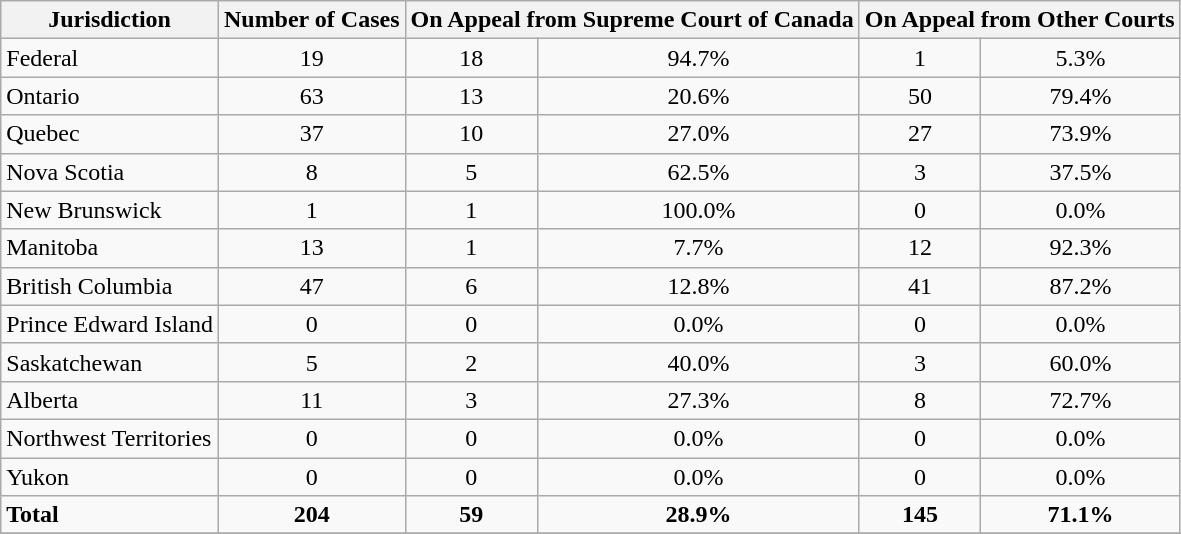<table class="wikitable sortable">
<tr>
<th>Jurisdiction</th>
<th>Number of Cases</th>
<th colspan="2">On Appeal from Supreme Court of Canada</th>
<th colspan="2">On Appeal from Other Courts</th>
</tr>
<tr>
<td>Federal</td>
<td style="text-align: center;">19</td>
<td style="text-align: center;">18</td>
<td style="text-align: center;">94.7%</td>
<td style="text-align: center;">1</td>
<td style="text-align: center;">5.3%</td>
</tr>
<tr>
<td>Ontario</td>
<td style="text-align: center;">63</td>
<td style="text-align: center;">13</td>
<td style="text-align: center;">20.6%</td>
<td style="text-align: center;">50</td>
<td style="text-align: center;">79.4%</td>
</tr>
<tr>
<td>Quebec</td>
<td style="text-align: center;">37</td>
<td style="text-align: center;">10</td>
<td style="text-align: center;">27.0%</td>
<td style="text-align: center;">27</td>
<td style="text-align: center;">73.9%</td>
</tr>
<tr>
<td>Nova Scotia</td>
<td style="text-align: center;">8</td>
<td style="text-align: center;">5</td>
<td style="text-align: center;">62.5%</td>
<td style="text-align: center;">3</td>
<td style="text-align: center;">37.5%</td>
</tr>
<tr>
<td>New Brunswick</td>
<td style="text-align: center;">1</td>
<td style="text-align: center;">1</td>
<td style="text-align: center;">100.0%</td>
<td style="text-align: center;">0</td>
<td style="text-align: center;">0.0%</td>
</tr>
<tr>
<td>Manitoba</td>
<td style="text-align: center;">13</td>
<td style="text-align: center;">1</td>
<td style="text-align: center;">7.7%</td>
<td style="text-align: center;">12</td>
<td style="text-align: center;">92.3%</td>
</tr>
<tr>
<td>British Columbia</td>
<td style="text-align: center;">47</td>
<td style="text-align: center;">6</td>
<td style="text-align: center;">12.8%</td>
<td style="text-align: center;">41</td>
<td style="text-align: center;">87.2%</td>
</tr>
<tr>
<td>Prince Edward Island</td>
<td style="text-align: center;">0</td>
<td style="text-align: center;">0</td>
<td style="text-align: center;">0.0%</td>
<td style="text-align: center;">0</td>
<td style="text-align: center;">0.0%</td>
</tr>
<tr>
<td>Saskatchewan</td>
<td style="text-align: center;">5</td>
<td style="text-align: center;">2</td>
<td style="text-align: center;">40.0%</td>
<td style="text-align: center;">3</td>
<td style="text-align: center;">60.0%</td>
</tr>
<tr>
<td>Alberta</td>
<td style="text-align: center;">11</td>
<td style="text-align: center;">3</td>
<td style="text-align: center;">27.3%</td>
<td style="text-align: center;">8</td>
<td style="text-align: center;">72.7%</td>
</tr>
<tr>
<td>Northwest Territories</td>
<td style="text-align: center;">0</td>
<td style="text-align: center;">0</td>
<td style="text-align: center;">0.0%</td>
<td style="text-align: center;">0</td>
<td style="text-align: center;">0.0%</td>
</tr>
<tr>
<td>Yukon</td>
<td style="text-align: center;">0</td>
<td style="text-align: center;">0</td>
<td style="text-align: center;">0.0%</td>
<td style="text-align: center;">0</td>
<td style="text-align: center;">0.0%</td>
</tr>
<tr>
<td><strong>Total</strong></td>
<td style="text-align: center;"><strong>204</strong></td>
<td style="text-align: center;"><strong>59</strong></td>
<td style="text-align: center;"><strong>28.9%</strong></td>
<td style="text-align: center;"><strong>145</strong></td>
<td style="text-align: center;"><strong>71.1%</strong></td>
</tr>
<tr>
</tr>
</table>
